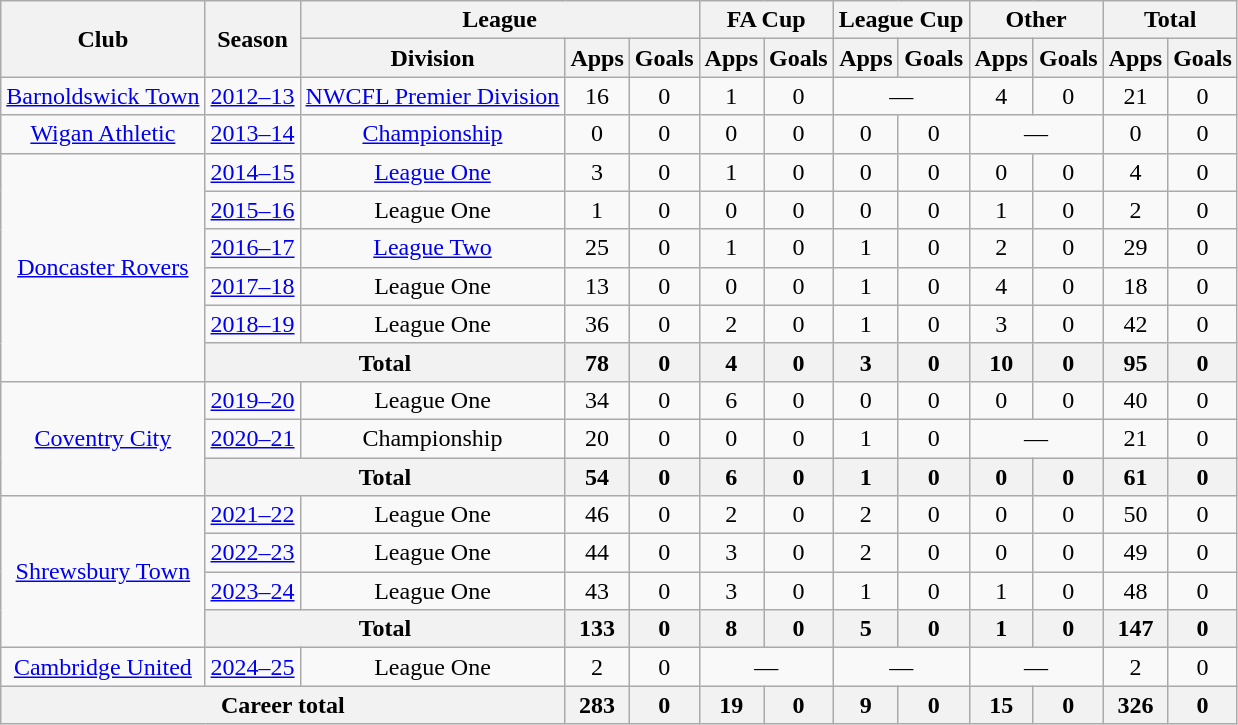<table class="wikitable" style="text-align:center">
<tr>
<th rowspan="2">Club</th>
<th rowspan="2">Season</th>
<th colspan="3">League</th>
<th colspan="2">FA Cup</th>
<th colspan="2">League Cup</th>
<th colspan="2">Other</th>
<th colspan="2">Total</th>
</tr>
<tr>
<th>Division</th>
<th>Apps</th>
<th>Goals</th>
<th>Apps</th>
<th>Goals</th>
<th>Apps</th>
<th>Goals</th>
<th>Apps</th>
<th>Goals</th>
<th>Apps</th>
<th>Goals</th>
</tr>
<tr>
<td><a href='#'>Barnoldswick Town</a></td>
<td><a href='#'>2012–13</a></td>
<td><a href='#'>NWCFL Premier Division</a></td>
<td>16</td>
<td>0</td>
<td>1</td>
<td>0</td>
<td colspan="2">—</td>
<td>4</td>
<td>0</td>
<td>21</td>
<td>0</td>
</tr>
<tr>
<td><a href='#'>Wigan Athletic</a></td>
<td><a href='#'>2013–14</a></td>
<td><a href='#'>Championship</a></td>
<td>0</td>
<td>0</td>
<td>0</td>
<td>0</td>
<td>0</td>
<td>0</td>
<td colspan="2">—</td>
<td>0</td>
<td>0</td>
</tr>
<tr>
<td rowspan="6"><a href='#'>Doncaster Rovers</a></td>
<td><a href='#'>2014–15</a></td>
<td><a href='#'>League One</a></td>
<td>3</td>
<td>0</td>
<td>1</td>
<td>0</td>
<td>0</td>
<td>0</td>
<td>0</td>
<td>0</td>
<td>4</td>
<td>0</td>
</tr>
<tr>
<td><a href='#'>2015–16</a></td>
<td>League One</td>
<td>1</td>
<td>0</td>
<td>0</td>
<td>0</td>
<td>0</td>
<td>0</td>
<td>1</td>
<td>0</td>
<td>2</td>
<td>0</td>
</tr>
<tr>
<td><a href='#'>2016–17</a></td>
<td><a href='#'>League Two</a></td>
<td>25</td>
<td>0</td>
<td>1</td>
<td>0</td>
<td>1</td>
<td>0</td>
<td>2</td>
<td>0</td>
<td>29</td>
<td>0</td>
</tr>
<tr>
<td><a href='#'>2017–18</a></td>
<td>League One</td>
<td>13</td>
<td>0</td>
<td>0</td>
<td>0</td>
<td>1</td>
<td>0</td>
<td>4</td>
<td>0</td>
<td>18</td>
<td>0</td>
</tr>
<tr>
<td><a href='#'>2018–19</a></td>
<td>League One</td>
<td>36</td>
<td>0</td>
<td>2</td>
<td>0</td>
<td>1</td>
<td>0</td>
<td>3</td>
<td>0</td>
<td>42</td>
<td>0</td>
</tr>
<tr>
<th colspan="2">Total</th>
<th>78</th>
<th>0</th>
<th>4</th>
<th>0</th>
<th>3</th>
<th>0</th>
<th>10</th>
<th>0</th>
<th>95</th>
<th>0</th>
</tr>
<tr>
<td rowspan="3"><a href='#'>Coventry City</a></td>
<td><a href='#'>2019–20</a></td>
<td>League One</td>
<td>34</td>
<td>0</td>
<td>6</td>
<td>0</td>
<td>0</td>
<td>0</td>
<td>0</td>
<td>0</td>
<td>40</td>
<td>0</td>
</tr>
<tr>
<td><a href='#'>2020–21</a></td>
<td>Championship</td>
<td>20</td>
<td>0</td>
<td>0</td>
<td>0</td>
<td>1</td>
<td>0</td>
<td colspan="2">—</td>
<td>21</td>
<td>0</td>
</tr>
<tr>
<th colspan="2">Total</th>
<th>54</th>
<th>0</th>
<th>6</th>
<th>0</th>
<th>1</th>
<th>0</th>
<th>0</th>
<th>0</th>
<th>61</th>
<th>0</th>
</tr>
<tr>
<td rowspan="4"><a href='#'>Shrewsbury Town</a></td>
<td><a href='#'>2021–22</a></td>
<td>League One</td>
<td>46</td>
<td>0</td>
<td>2</td>
<td>0</td>
<td>2</td>
<td>0</td>
<td>0</td>
<td>0</td>
<td>50</td>
<td>0</td>
</tr>
<tr>
<td><a href='#'>2022–23</a></td>
<td>League One</td>
<td>44</td>
<td>0</td>
<td>3</td>
<td>0</td>
<td>2</td>
<td>0</td>
<td>0</td>
<td>0</td>
<td>49</td>
<td>0</td>
</tr>
<tr>
<td><a href='#'>2023–24</a></td>
<td>League One</td>
<td>43</td>
<td>0</td>
<td>3</td>
<td>0</td>
<td>1</td>
<td>0</td>
<td>1</td>
<td>0</td>
<td>48</td>
<td>0</td>
</tr>
<tr>
<th colspan="2">Total</th>
<th>133</th>
<th>0</th>
<th>8</th>
<th>0</th>
<th>5</th>
<th>0</th>
<th>1</th>
<th>0</th>
<th>147</th>
<th>0</th>
</tr>
<tr>
<td><a href='#'>Cambridge United</a></td>
<td><a href='#'>2024–25</a></td>
<td>League One</td>
<td>2</td>
<td>0</td>
<td colspan="2">—</td>
<td colspan="2">—</td>
<td colspan="2">—</td>
<td>2</td>
<td>0</td>
</tr>
<tr>
<th colspan="3">Career total</th>
<th>283</th>
<th>0</th>
<th>19</th>
<th>0</th>
<th>9</th>
<th>0</th>
<th>15</th>
<th>0</th>
<th>326</th>
<th>0</th>
</tr>
</table>
